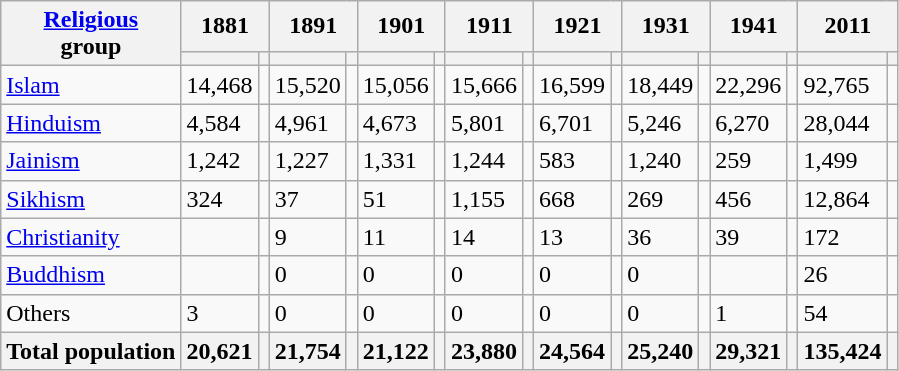<table class="wikitable collapsible sortable">
<tr>
<th rowspan="2"><a href='#'>Religious</a><br>group</th>
<th colspan="2">1881</th>
<th colspan="2">1891</th>
<th colspan="2">1901</th>
<th colspan="2">1911</th>
<th colspan="2">1921</th>
<th colspan="2">1931</th>
<th colspan="2">1941</th>
<th colspan="2">2011</th>
</tr>
<tr>
<th><a href='#'></a></th>
<th></th>
<th></th>
<th></th>
<th></th>
<th></th>
<th></th>
<th></th>
<th></th>
<th></th>
<th></th>
<th></th>
<th></th>
<th></th>
<th></th>
<th></th>
</tr>
<tr>
<td><a href='#'>Islam</a> </td>
<td>14,468</td>
<td></td>
<td>15,520</td>
<td></td>
<td>15,056</td>
<td></td>
<td>15,666</td>
<td></td>
<td>16,599</td>
<td></td>
<td>18,449</td>
<td></td>
<td>22,296</td>
<td></td>
<td>92,765</td>
<td></td>
</tr>
<tr>
<td><a href='#'>Hinduism</a> </td>
<td>4,584</td>
<td></td>
<td>4,961</td>
<td></td>
<td>4,673</td>
<td></td>
<td>5,801</td>
<td></td>
<td>6,701</td>
<td></td>
<td>5,246</td>
<td></td>
<td>6,270</td>
<td></td>
<td>28,044</td>
<td></td>
</tr>
<tr>
<td><a href='#'>Jainism</a> </td>
<td>1,242</td>
<td></td>
<td>1,227</td>
<td></td>
<td>1,331</td>
<td></td>
<td>1,244</td>
<td></td>
<td>583</td>
<td></td>
<td>1,240</td>
<td></td>
<td>259</td>
<td></td>
<td>1,499</td>
<td></td>
</tr>
<tr>
<td><a href='#'>Sikhism</a> </td>
<td>324</td>
<td></td>
<td>37</td>
<td></td>
<td>51</td>
<td></td>
<td>1,155</td>
<td></td>
<td>668</td>
<td></td>
<td>269</td>
<td></td>
<td>456</td>
<td></td>
<td>12,864</td>
<td></td>
</tr>
<tr>
<td><a href='#'>Christianity</a> </td>
<td></td>
<td></td>
<td>9</td>
<td></td>
<td>11</td>
<td></td>
<td>14</td>
<td></td>
<td>13</td>
<td></td>
<td>36</td>
<td></td>
<td>39</td>
<td></td>
<td>172</td>
<td></td>
</tr>
<tr>
<td><a href='#'>Buddhism</a> </td>
<td></td>
<td></td>
<td>0</td>
<td></td>
<td>0</td>
<td></td>
<td>0</td>
<td></td>
<td>0</td>
<td></td>
<td>0</td>
<td></td>
<td></td>
<td></td>
<td>26</td>
<td></td>
</tr>
<tr>
<td>Others</td>
<td>3</td>
<td></td>
<td>0</td>
<td></td>
<td>0</td>
<td></td>
<td>0</td>
<td></td>
<td>0</td>
<td></td>
<td>0</td>
<td></td>
<td>1</td>
<td></td>
<td>54</td>
<td></td>
</tr>
<tr>
<th>Total population</th>
<th>20,621</th>
<th></th>
<th>21,754</th>
<th></th>
<th>21,122</th>
<th></th>
<th>23,880</th>
<th></th>
<th>24,564</th>
<th></th>
<th>25,240</th>
<th></th>
<th>29,321</th>
<th></th>
<th>135,424</th>
<th></th>
</tr>
</table>
